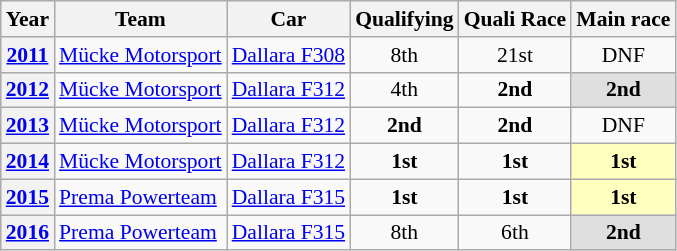<table class="wikitable" style="text-align:center; font-size:90%">
<tr>
<th>Year</th>
<th>Team</th>
<th>Car</th>
<th>Qualifying</th>
<th>Quali Race</th>
<th>Main race</th>
</tr>
<tr>
<th><a href='#'>2011</a></th>
<td align="left"> <a href='#'>Mücke Motorsport</a></td>
<td align="left"><a href='#'>Dallara F308</a></td>
<td>8th</td>
<td>21st</td>
<td>DNF</td>
</tr>
<tr>
<th><a href='#'>2012</a></th>
<td align="left"> <a href='#'>Mücke Motorsport</a></td>
<td align="left"><a href='#'>Dallara F312</a></td>
<td>4th</td>
<td><strong>2nd</strong></td>
<td style="background:#DFDFDF;"><strong>2nd</strong></td>
</tr>
<tr>
<th><a href='#'>2013</a></th>
<td align="left"> <a href='#'>Mücke Motorsport</a></td>
<td align="left"><a href='#'>Dallara F312</a></td>
<td><strong>2nd</strong></td>
<td><strong>2nd</strong></td>
<td>DNF</td>
</tr>
<tr>
<th><a href='#'>2014</a></th>
<td align="left"> <a href='#'>Mücke Motorsport</a></td>
<td align="left"><a href='#'>Dallara F312</a></td>
<td><strong>1st</strong></td>
<td><strong>1st</strong></td>
<td style="background:#FFFFBF;"><strong>1st</strong></td>
</tr>
<tr>
<th><a href='#'>2015</a></th>
<td align="left"> <a href='#'>Prema Powerteam</a></td>
<td align="left"><a href='#'>Dallara F315</a></td>
<td><strong>1st</strong></td>
<td><strong>1st</strong></td>
<td style="background:#FFFFBF;"><strong>1st</strong></td>
</tr>
<tr>
<th><a href='#'>2016</a></th>
<td align="left"> <a href='#'>Prema Powerteam</a></td>
<td align="left"><a href='#'>Dallara F315</a></td>
<td>8th</td>
<td>6th</td>
<td style="background:#DFDFDF;"><strong>2nd</strong></td>
</tr>
</table>
